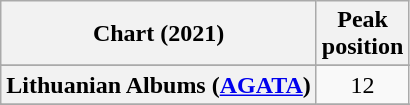<table class="wikitable sortable plainrowheaders" style="text-align:center">
<tr>
<th scope="col">Chart (2021)</th>
<th scope="col">Peak<br>position</th>
</tr>
<tr>
</tr>
<tr>
</tr>
<tr>
</tr>
<tr>
</tr>
<tr>
</tr>
<tr>
</tr>
<tr>
</tr>
<tr>
</tr>
<tr>
</tr>
<tr>
</tr>
<tr>
</tr>
<tr>
</tr>
<tr>
<th scope="row">Lithuanian Albums (<a href='#'>AGATA</a>)</th>
<td>12</td>
</tr>
<tr>
</tr>
<tr>
</tr>
<tr>
</tr>
<tr>
</tr>
<tr>
</tr>
<tr>
</tr>
<tr>
</tr>
<tr>
</tr>
<tr>
</tr>
</table>
